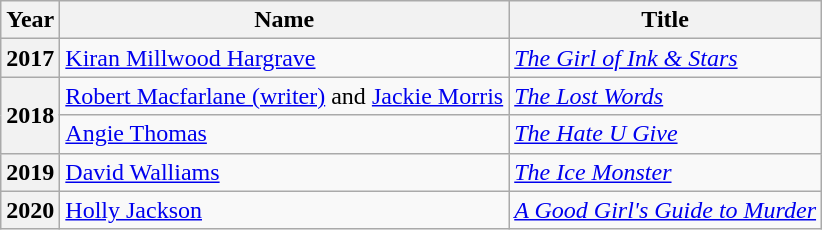<table class="wikitable">
<tr>
<th>Year</th>
<th>Name</th>
<th>Title</th>
</tr>
<tr>
<th>2017</th>
<td><a href='#'>Kiran Millwood Hargrave</a></td>
<td><em><a href='#'>The Girl of Ink & Stars</a></em></td>
</tr>
<tr>
<th rowspan="2">2018</th>
<td><a href='#'>Robert Macfarlane (writer)</a> and <a href='#'>Jackie Morris</a></td>
<td><em><a href='#'>The Lost Words</a></em></td>
</tr>
<tr>
<td><a href='#'>Angie Thomas</a></td>
<td><em><a href='#'>The Hate U Give</a></em></td>
</tr>
<tr>
<th>2019</th>
<td><a href='#'>David Walliams</a></td>
<td><em><a href='#'>The Ice Monster</a></em></td>
</tr>
<tr>
<th>2020</th>
<td><a href='#'>Holly Jackson</a></td>
<td><em><a href='#'>A Good Girl's Guide to Murder</a></em></td>
</tr>
</table>
